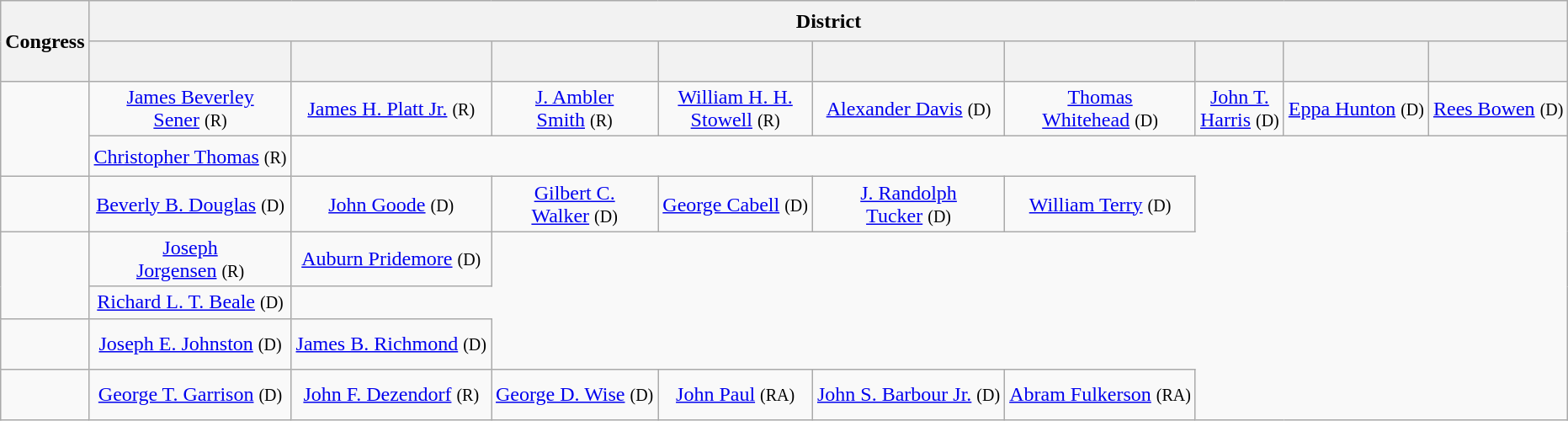<table class=wikitable style="text-align:center">
<tr style="height:2em">
<th rowspan=2>Congress</th>
<th colspan=9>District</th>
</tr>
<tr style="height:2em">
<th></th>
<th></th>
<th></th>
<th></th>
<th></th>
<th></th>
<th></th>
<th></th>
<th></th>
</tr>
<tr style="height:2em">
<td rowspan=2><strong></strong> </td>
<td><a href='#'>James Beverley<br>Sener</a> <small>(R)</small></td>
<td><a href='#'>James H. Platt Jr.</a> <small>(R)</small></td>
<td><a href='#'>J. Ambler<br>Smith</a> <small>(R)</small></td>
<td><a href='#'>William H. H.<br>Stowell</a> <small>(R)</small></td>
<td><a href='#'>Alexander Davis</a> <small>(D)</small></td>
<td><a href='#'>Thomas<br>Whitehead</a> <small>(D)</small></td>
<td><a href='#'>John T.<br>Harris</a> <small>(D)</small></td>
<td><a href='#'>Eppa Hunton</a> <small>(D)</small></td>
<td><a href='#'>Rees Bowen</a> <small>(D)</small></td>
</tr>
<tr style="height:2em">
<td><a href='#'>Christopher Thomas</a> <small>(R)</small></td>
</tr>
<tr style="height:2.5em">
<td><strong></strong> </td>
<td><a href='#'>Beverly B. Douglas</a> <small>(D)</small></td>
<td><a href='#'>John Goode</a> <small>(D)</small></td>
<td><a href='#'>Gilbert C.<br>Walker</a> <small>(D)</small></td>
<td><a href='#'>George Cabell</a> <small>(D)</small></td>
<td><a href='#'>J. Randolph<br>Tucker</a> <small>(D)</small></td>
<td><a href='#'>William Terry</a> <small>(D)</small></td>
</tr>
<tr style="height:1.5em">
<td rowspan=2><strong></strong> </td>
<td><a href='#'>Joseph<br>Jorgensen</a> <small>(R)</small></td>
<td><a href='#'>Auburn Pridemore</a> <small>(D)</small></td>
</tr>
<tr style="height:1.5em">
<td><a href='#'>Richard L. T. Beale</a> <small>(D)</small></td>
</tr>
<tr style="height:2.5em">
<td><strong></strong> </td>
<td><a href='#'>Joseph E. Johnston</a> <small>(D)</small></td>
<td><a href='#'>James B. Richmond</a> <small>(D)</small></td>
</tr>
<tr style="height:2.5em">
<td><strong></strong> </td>
<td><a href='#'>George T. Garrison</a> <small>(D)</small></td>
<td><a href='#'>John F. Dezendorf</a> <small>(R)</small></td>
<td><a href='#'>George D. Wise</a> <small>(D)</small></td>
<td><a href='#'>John Paul</a> <small>(RA)</small></td>
<td><a href='#'>John S. Barbour Jr.</a> <small>(D)</small></td>
<td><a href='#'>Abram Fulkerson</a> <small>(RA)</small></td>
</tr>
</table>
